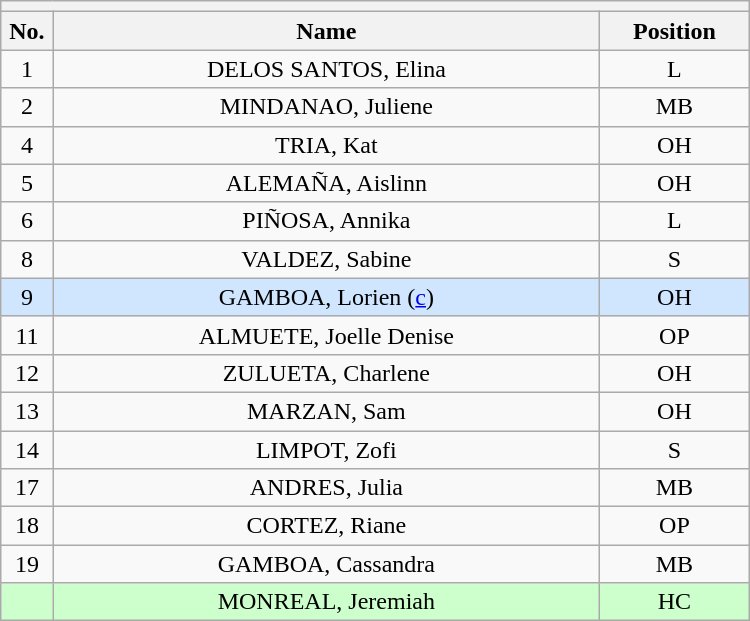<table class="wikitable mw-collapsible mw-collapsed" style="text-align:center; width:500px; border:none">
<tr>
<th style="text-align:center" colspan="3"></th>
</tr>
<tr>
<th style="width:7%">No.</th>
<th>Name</th>
<th style="width:20%">Position</th>
</tr>
<tr>
<td>1</td>
<td>DELOS SANTOS, Elina</td>
<td>L</td>
</tr>
<tr>
<td>2</td>
<td>MINDANAO, Juliene</td>
<td>MB</td>
</tr>
<tr>
<td>4</td>
<td>TRIA, Kat</td>
<td>OH</td>
</tr>
<tr>
<td>5</td>
<td>ALEMAÑA, Aislinn</td>
<td>OH</td>
</tr>
<tr>
<td>6</td>
<td>PIÑOSA, Annika</td>
<td>L</td>
</tr>
<tr>
<td>8</td>
<td>VALDEZ, Sabine</td>
<td>S</td>
</tr>
<tr bgcolor=#D0E6FF>
<td>9</td>
<td>GAMBOA, Lorien (<a href='#'>c</a>)</td>
<td>OH</td>
</tr>
<tr>
<td>11</td>
<td>ALMUETE, Joelle Denise</td>
<td>OP</td>
</tr>
<tr>
<td>12</td>
<td>ZULUETA, Charlene</td>
<td>OH</td>
</tr>
<tr>
<td>13</td>
<td>MARZAN, Sam</td>
<td>OH</td>
</tr>
<tr>
<td>14</td>
<td>LIMPOT, Zofi</td>
<td>S</td>
</tr>
<tr>
<td>17</td>
<td>ANDRES, Julia</td>
<td>MB</td>
</tr>
<tr>
<td>18</td>
<td>CORTEZ, Riane</td>
<td>OP</td>
</tr>
<tr>
<td>19</td>
<td>GAMBOA, Cassandra</td>
<td>MB</td>
</tr>
<tr bgcolor=#CCFFCC>
<td></td>
<td>MONREAL, Jeremiah</td>
<td>HC</td>
</tr>
</table>
